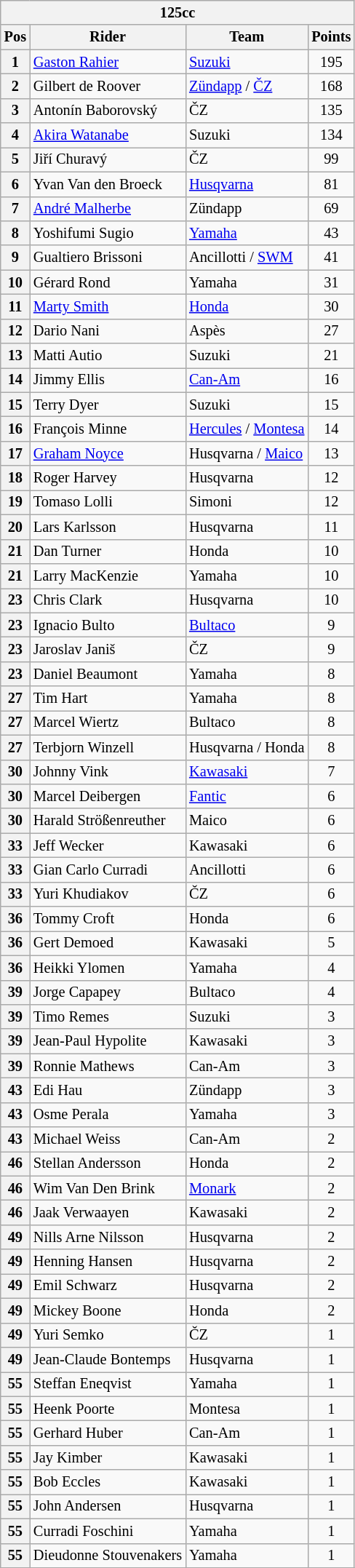<table class="wikitable" style="font-size: 85%;">
<tr>
<th colspan=4>125cc</th>
</tr>
<tr>
<th align=center>Pos</th>
<th align=center>Rider</th>
<th align=center>Team</th>
<th align=center>Points</th>
</tr>
<tr>
<th>1</th>
<td> <a href='#'>Gaston Rahier</a></td>
<td><a href='#'>Suzuki</a></td>
<td align="center">195</td>
</tr>
<tr>
<th>2</th>
<td> Gilbert de Roover</td>
<td><a href='#'>Zündapp</a> / <a href='#'>ČZ</a></td>
<td align="center">168</td>
</tr>
<tr>
<th>3</th>
<td> Antonín Baborovský</td>
<td>ČZ</td>
<td align="center">135</td>
</tr>
<tr>
<th>4</th>
<td> <a href='#'>Akira Watanabe</a></td>
<td>Suzuki</td>
<td align="center">134</td>
</tr>
<tr>
<th>5</th>
<td> Jiří Churavý</td>
<td>ČZ</td>
<td align="center">99</td>
</tr>
<tr>
<th>6</th>
<td> Yvan Van den Broeck</td>
<td><a href='#'>Husqvarna</a></td>
<td align="center">81</td>
</tr>
<tr>
<th>7</th>
<td> <a href='#'>André Malherbe</a></td>
<td>Zündapp</td>
<td align="center">69</td>
</tr>
<tr>
<th>8</th>
<td> Yoshifumi Sugio</td>
<td><a href='#'>Yamaha</a></td>
<td align="center">43</td>
</tr>
<tr>
<th>9</th>
<td> Gualtiero Brissoni</td>
<td>Ancillotti / <a href='#'>SWM</a></td>
<td align="center">41</td>
</tr>
<tr>
<th>10</th>
<td> Gérard Rond</td>
<td>Yamaha</td>
<td align="center">31</td>
</tr>
<tr>
<th>11</th>
<td> <a href='#'>Marty Smith</a></td>
<td><a href='#'>Honda</a></td>
<td align="center">30</td>
</tr>
<tr>
<th>12</th>
<td> Dario Nani</td>
<td>Aspès</td>
<td align="center">27</td>
</tr>
<tr>
<th>13</th>
<td> Matti Autio</td>
<td>Suzuki</td>
<td align="center">21</td>
</tr>
<tr>
<th>14</th>
<td> Jimmy Ellis</td>
<td><a href='#'>Can-Am</a></td>
<td align="center">16</td>
</tr>
<tr>
<th>15</th>
<td> Terry Dyer</td>
<td>Suzuki</td>
<td align="center">15</td>
</tr>
<tr>
<th>16</th>
<td> François Minne</td>
<td><a href='#'>Hercules</a> / <a href='#'>Montesa</a></td>
<td align="center">14</td>
</tr>
<tr>
<th>17</th>
<td> <a href='#'>Graham Noyce</a></td>
<td>Husqvarna / <a href='#'>Maico</a></td>
<td align="center">13</td>
</tr>
<tr>
<th>18</th>
<td> Roger Harvey</td>
<td>Husqvarna</td>
<td align="center">12</td>
</tr>
<tr>
<th>19</th>
<td> Tomaso Lolli</td>
<td>Simoni</td>
<td align="center">12</td>
</tr>
<tr>
<th>20</th>
<td> Lars Karlsson</td>
<td>Husqvarna</td>
<td align="center">11</td>
</tr>
<tr>
<th>21</th>
<td> Dan Turner</td>
<td>Honda</td>
<td align="center">10</td>
</tr>
<tr>
<th>21</th>
<td> Larry MacKenzie</td>
<td>Yamaha</td>
<td align="center">10</td>
</tr>
<tr>
<th>23</th>
<td> Chris Clark</td>
<td>Husqvarna</td>
<td align="center">10</td>
</tr>
<tr>
<th>23</th>
<td> Ignacio Bulto</td>
<td><a href='#'>Bultaco</a></td>
<td align="center">9</td>
</tr>
<tr>
<th>23</th>
<td> Jaroslav Janiš</td>
<td>ČZ</td>
<td align="center">9</td>
</tr>
<tr>
<th>23</th>
<td> Daniel Beaumont</td>
<td>Yamaha</td>
<td align="center">8</td>
</tr>
<tr>
<th>27</th>
<td> Tim Hart</td>
<td>Yamaha</td>
<td align="center">8</td>
</tr>
<tr>
<th>27</th>
<td> Marcel Wiertz</td>
<td>Bultaco</td>
<td align="center">8</td>
</tr>
<tr>
<th>27</th>
<td> Terbjorn Winzell</td>
<td>Husqvarna / Honda</td>
<td align="center">8</td>
</tr>
<tr>
<th>30</th>
<td> Johnny Vink</td>
<td><a href='#'>Kawasaki</a></td>
<td align="center">7</td>
</tr>
<tr>
<th>30</th>
<td> Marcel Deibergen</td>
<td><a href='#'>Fantic</a></td>
<td align="center">6</td>
</tr>
<tr>
<th>30</th>
<td> Harald Strößenreuther</td>
<td>Maico</td>
<td align="center">6</td>
</tr>
<tr>
<th>33</th>
<td> Jeff Wecker</td>
<td>Kawasaki</td>
<td align="center">6</td>
</tr>
<tr>
<th>33</th>
<td> Gian Carlo Curradi</td>
<td>Ancillotti</td>
<td align="center">6</td>
</tr>
<tr>
<th>33</th>
<td> Yuri Khudiakov</td>
<td>ČZ</td>
<td align="center">6</td>
</tr>
<tr>
<th>36</th>
<td> Tommy Croft</td>
<td>Honda</td>
<td align="center">6</td>
</tr>
<tr>
<th>36</th>
<td> Gert Demoed</td>
<td>Kawasaki</td>
<td align="center">5</td>
</tr>
<tr>
<th>36</th>
<td> Heikki Ylomen</td>
<td>Yamaha</td>
<td align="center">4</td>
</tr>
<tr>
<th>39</th>
<td> Jorge Capapey</td>
<td>Bultaco</td>
<td align="center">4</td>
</tr>
<tr>
<th>39</th>
<td> Timo Remes</td>
<td>Suzuki</td>
<td align="center">3</td>
</tr>
<tr>
<th>39</th>
<td> Jean-Paul Hypolite</td>
<td>Kawasaki</td>
<td align="center">3</td>
</tr>
<tr>
<th>39</th>
<td> Ronnie Mathews</td>
<td>Can-Am</td>
<td align="center">3</td>
</tr>
<tr>
<th>43</th>
<td> Edi Hau</td>
<td>Zündapp</td>
<td align="center">3</td>
</tr>
<tr>
<th>43</th>
<td> Osme Perala</td>
<td>Yamaha</td>
<td align="center">3</td>
</tr>
<tr>
<th>43</th>
<td> Michael Weiss</td>
<td>Can-Am</td>
<td align="center">2</td>
</tr>
<tr>
<th>46</th>
<td> Stellan Andersson</td>
<td>Honda</td>
<td align="center">2</td>
</tr>
<tr>
<th>46</th>
<td> Wim Van Den Brink</td>
<td><a href='#'>Monark</a></td>
<td align="center">2</td>
</tr>
<tr>
<th>46</th>
<td> Jaak Verwaayen</td>
<td>Kawasaki</td>
<td align="center">2</td>
</tr>
<tr>
<th>49</th>
<td> Nills Arne Nilsson</td>
<td>Husqvarna</td>
<td align="center">2</td>
</tr>
<tr>
<th>49</th>
<td> Henning Hansen</td>
<td>Husqvarna</td>
<td align="center">2</td>
</tr>
<tr>
<th>49</th>
<td> Emil Schwarz</td>
<td>Husqvarna</td>
<td align="center">2</td>
</tr>
<tr>
<th>49</th>
<td> Mickey Boone</td>
<td>Honda</td>
<td align="center">2</td>
</tr>
<tr>
<th>49</th>
<td> Yuri Semko</td>
<td>ČZ</td>
<td align="center">1</td>
</tr>
<tr>
<th>49</th>
<td> Jean-Claude Bontemps</td>
<td>Husqvarna</td>
<td align="center">1</td>
</tr>
<tr>
<th>55</th>
<td> Steffan Eneqvist</td>
<td>Yamaha</td>
<td align="center">1</td>
</tr>
<tr>
<th>55</th>
<td> Heenk Poorte</td>
<td>Montesa</td>
<td align="center">1</td>
</tr>
<tr>
<th>55</th>
<td> Gerhard Huber</td>
<td>Can-Am</td>
<td align="center">1</td>
</tr>
<tr>
<th>55</th>
<td> Jay Kimber</td>
<td>Kawasaki</td>
<td align="center">1</td>
</tr>
<tr>
<th>55</th>
<td> Bob Eccles</td>
<td>Kawasaki</td>
<td align="center">1</td>
</tr>
<tr>
<th>55</th>
<td> John Andersen</td>
<td>Husqvarna</td>
<td align="center">1</td>
</tr>
<tr>
<th>55</th>
<td> Curradi Foschini</td>
<td>Yamaha</td>
<td align="center">1</td>
</tr>
<tr>
<th>55</th>
<td> Dieudonne Stouvenakers</td>
<td>Yamaha</td>
<td align="center">1</td>
</tr>
<tr>
</tr>
</table>
